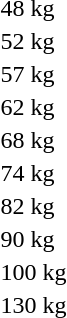<table>
<tr>
<td>48 kg</td>
<td></td>
<td></td>
<td></td>
</tr>
<tr>
<td>52 kg</td>
<td></td>
<td></td>
<td></td>
</tr>
<tr>
<td>57 kg</td>
<td></td>
<td></td>
<td></td>
</tr>
<tr>
<td>62 kg</td>
<td></td>
<td></td>
<td></td>
</tr>
<tr>
<td>68 kg</td>
<td></td>
<td></td>
<td></td>
</tr>
<tr>
<td>74 kg</td>
<td></td>
<td></td>
<td></td>
</tr>
<tr>
<td>82 kg</td>
<td></td>
<td></td>
<td></td>
</tr>
<tr>
<td>90 kg</td>
<td></td>
<td></td>
<td></td>
</tr>
<tr>
<td>100 kg</td>
<td></td>
<td></td>
<td></td>
</tr>
<tr>
<td>130 kg</td>
<td></td>
<td></td>
<td></td>
</tr>
<tr>
</tr>
</table>
